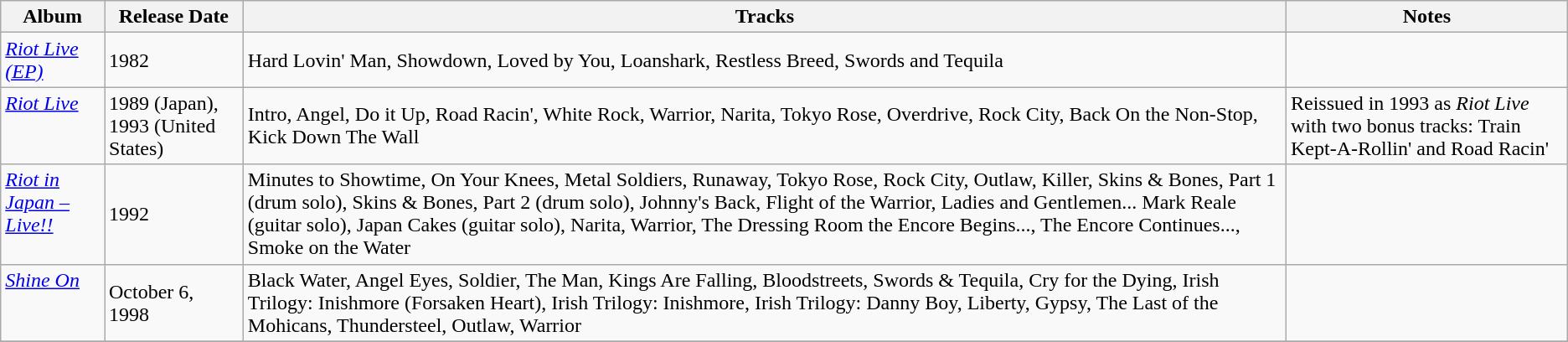<table class="wikitable">
<tr>
<th>Album</th>
<th>Release Date</th>
<th>Tracks</th>
<th>Notes</th>
</tr>
<tr -->
<td valign="top"><em><a href='#'>Riot Live (EP)</a></em></td>
<td>1982</td>
<td>Hard Lovin' Man, Showdown, Loved by You, Loanshark, Restless Breed, Swords and Tequila</td>
<td></td>
</tr>
<tr -->
<td valign="top"><em><a href='#'>Riot Live</a></em></td>
<td>1989 (Japan), 1993 (United States)</td>
<td>Intro, Angel, Do it Up, Road Racin', White Rock, Warrior, Narita, Tokyo Rose, Overdrive, Rock City, Back On the Non-Stop, Kick Down The Wall</td>
<td>Reissued in 1993 as <em>Riot Live</em> with two bonus tracks: Train Kept-A-Rollin' and Road Racin'</td>
</tr>
<tr -->
<td valign="top"><em><a href='#'>Riot in Japan – Live!!</a></em></td>
<td>1992</td>
<td>Minutes to Showtime, On Your Knees, Metal Soldiers, Runaway, Tokyo Rose, Rock City, Outlaw, Killer, Skins & Bones, Part 1 (drum solo), Skins & Bones, Part 2 (drum solo), Johnny's Back, Flight of the Warrior, Ladies and Gentlemen... Mark Reale (guitar solo), Japan Cakes (guitar solo), Narita, Warrior, The Dressing Room the Encore Begins..., The Encore Continues..., Smoke on the Water</td>
<td></td>
</tr>
<tr -->
<td valign="top"><em><a href='#'>Shine On</a></em></td>
<td>October 6, 1998</td>
<td>Black Water, Angel Eyes, Soldier, The Man, Kings Are Falling, Bloodstreets, Swords & Tequila, Cry for the Dying, Irish Trilogy: Inishmore (Forsaken Heart), Irish Trilogy: Inishmore, Irish Trilogy: Danny Boy, Liberty, Gypsy, The Last of the Mohicans, Thundersteel, Outlaw, Warrior</td>
<td></td>
</tr>
<tr -->
</tr>
</table>
